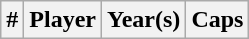<table class="wikitable sortable">
<tr>
<th width=>#</th>
<th width=>Player</th>
<th width=>Year(s)</th>
<th width=>Caps<br></th>
</tr>
</table>
